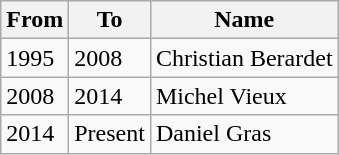<table class="wikitable">
<tr>
<th>From</th>
<th>To</th>
<th>Name</th>
</tr>
<tr>
<td>1995</td>
<td>2008</td>
<td>Christian Berardet</td>
</tr>
<tr>
<td>2008</td>
<td>2014</td>
<td>Michel Vieux</td>
</tr>
<tr>
<td>2014</td>
<td>Present</td>
<td>Daniel Gras</td>
</tr>
</table>
